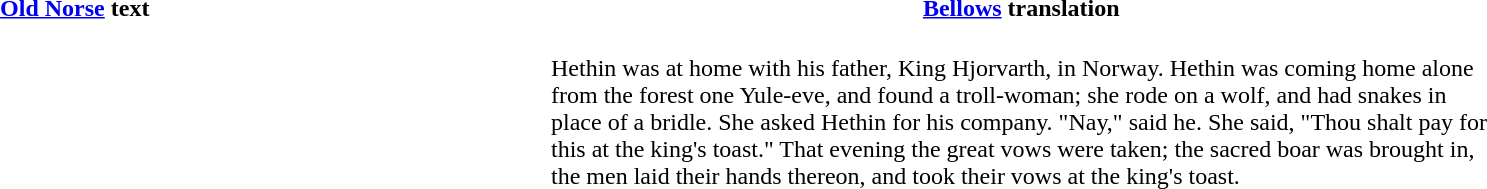<table width="100%">
<tr>
<th width="50%"><a href='#'>Old Norse</a> text</th>
<th width="50%"><a href='#'>Bellows</a> translation</th>
</tr>
<tr>
<td><br></td>
<td><br>Hethin was at home with his father, King Hjorvarth, in Norway. Hethin was coming home alone from the forest one Yule-eve, and found a troll-woman; she rode on a wolf, and had snakes in place of a bridle. She asked Hethin for his company. "Nay," said he. She said, "Thou shalt pay for this at the king's toast." That evening the great vows were taken; the sacred boar was brought in, the men laid their hands thereon, and took their vows at the king's toast.</td>
</tr>
</table>
